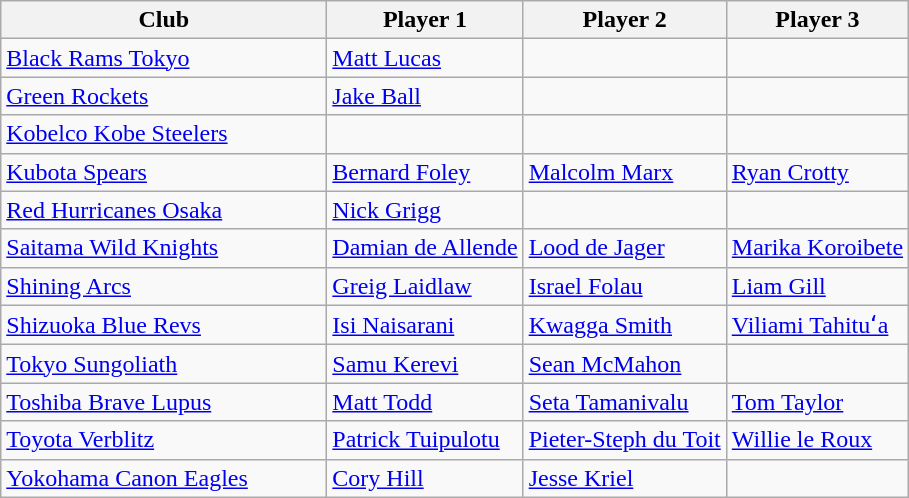<table class="wikitable">
<tr>
<th width="210">Club</th>
<th>Player 1</th>
<th>Player 2</th>
<th>Player 3</th>
</tr>
<tr>
<td><a href='#'>Black Rams Tokyo</a></td>
<td> <a href='#'>Matt Lucas</a></td>
<td></td>
<td></td>
</tr>
<tr>
<td><a href='#'>Green Rockets</a></td>
<td> <a href='#'>Jake Ball</a></td>
<td></td>
<td></td>
</tr>
<tr>
<td><a href='#'>Kobelco Kobe Steelers</a></td>
<td></td>
<td></td>
<td></td>
</tr>
<tr>
<td><a href='#'>Kubota Spears</a></td>
<td> <a href='#'>Bernard Foley</a></td>
<td> <a href='#'>Malcolm Marx</a></td>
<td> <a href='#'>Ryan Crotty</a></td>
</tr>
<tr>
<td><a href='#'>Red Hurricanes Osaka</a></td>
<td> <a href='#'>Nick Grigg</a></td>
<td></td>
<td></td>
</tr>
<tr>
<td><a href='#'>Saitama Wild Knights</a></td>
<td> <a href='#'>Damian de Allende</a></td>
<td> <a href='#'>Lood de Jager</a></td>
<td> <a href='#'>Marika Koroibete</a></td>
</tr>
<tr>
<td><a href='#'>Shining Arcs</a></td>
<td> <a href='#'>Greig Laidlaw</a></td>
<td> <a href='#'>Israel Folau</a></td>
<td> <a href='#'>Liam Gill</a></td>
</tr>
<tr>
<td><a href='#'>Shizuoka Blue Revs</a></td>
<td> <a href='#'>Isi Naisarani</a></td>
<td> <a href='#'>Kwagga Smith</a></td>
<td> <a href='#'>Viliami Tahituʻa</a></td>
</tr>
<tr>
<td><a href='#'>Tokyo Sungoliath</a></td>
<td> <a href='#'>Samu Kerevi</a></td>
<td> <a href='#'>Sean McMahon</a></td>
<td></td>
</tr>
<tr>
<td><a href='#'>Toshiba Brave Lupus</a></td>
<td> <a href='#'>Matt Todd</a></td>
<td> <a href='#'>Seta Tamanivalu</a></td>
<td> <a href='#'>Tom Taylor</a></td>
</tr>
<tr>
<td><a href='#'>Toyota Verblitz</a></td>
<td> <a href='#'>Patrick Tuipulotu</a></td>
<td> <a href='#'>Pieter-Steph du Toit</a></td>
<td> <a href='#'>Willie le Roux</a></td>
</tr>
<tr>
<td><a href='#'>Yokohama Canon Eagles</a></td>
<td> <a href='#'>Cory Hill</a></td>
<td> <a href='#'>Jesse Kriel</a></td>
<td></td>
</tr>
</table>
